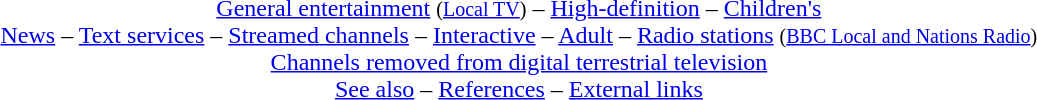<table border="0" class="toccolours">
<tr>
<th><strong><u></u></strong></th>
</tr>
<tr>
<td style="text-align:center;"><br><a href='#'>General entertainment</a> <small>(<a href='#'>Local TV</a>)</small> – <a href='#'>High-definition</a> – <a href='#'>Children's</a><br><a href='#'>News</a> – <a href='#'>Text services</a> – <a href='#'>Streamed channels</a> – <a href='#'>Interactive</a> – <a href='#'>Adult</a> – <a href='#'>Radio stations</a> <small>(<a href='#'>BBC Local and Nations Radio</a>)</small> <br><a href='#'>Channels removed from digital terrestrial television</a><br><a href='#'>See also</a> – <a href='#'>References</a> – <a href='#'>External links</a></td>
</tr>
</table>
